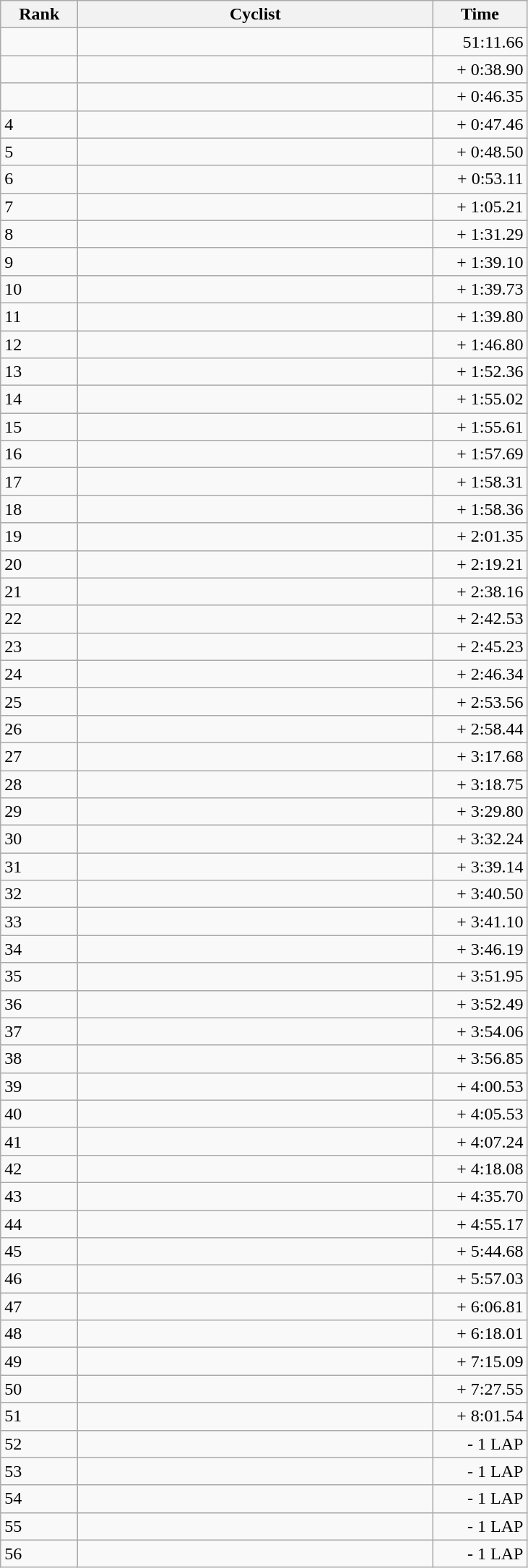<table class="wikitable">
<tr>
<th style="width: 4em;">Rank</th>
<th style="width: 20em;">Cyclist</th>
<th style="width: 5em;">Time</th>
</tr>
<tr>
<td></td>
<td></td>
<td align="right">51:11.66</td>
</tr>
<tr>
<td></td>
<td></td>
<td align="right">+ 0:38.90</td>
</tr>
<tr>
<td></td>
<td></td>
<td align="right">+ 0:46.35</td>
</tr>
<tr>
<td>4</td>
<td></td>
<td align="right">+ 0:47.46</td>
</tr>
<tr>
<td>5</td>
<td></td>
<td align="right">+ 0:48.50</td>
</tr>
<tr>
<td>6</td>
<td></td>
<td align="right">+ 0:53.11</td>
</tr>
<tr>
<td>7</td>
<td></td>
<td align="right">+ 1:05.21</td>
</tr>
<tr>
<td>8</td>
<td></td>
<td align="right">+ 1:31.29</td>
</tr>
<tr>
<td>9</td>
<td></td>
<td align="right">+ 1:39.10</td>
</tr>
<tr>
<td>10</td>
<td></td>
<td align="right">+ 1:39.73</td>
</tr>
<tr>
<td>11</td>
<td></td>
<td align="right">+ 1:39.80</td>
</tr>
<tr>
<td>12</td>
<td></td>
<td align="right">+ 1:46.80</td>
</tr>
<tr>
<td>13</td>
<td></td>
<td align="right">+ 1:52.36</td>
</tr>
<tr>
<td>14</td>
<td></td>
<td align="right">+ 1:55.02</td>
</tr>
<tr>
<td>15</td>
<td></td>
<td align="right">+ 1:55.61</td>
</tr>
<tr>
<td>16</td>
<td></td>
<td align="right">+ 1:57.69</td>
</tr>
<tr>
<td>17</td>
<td></td>
<td align="right">+ 1:58.31</td>
</tr>
<tr>
<td>18</td>
<td></td>
<td align="right">+ 1:58.36</td>
</tr>
<tr>
<td>19</td>
<td></td>
<td align="right">+ 2:01.35</td>
</tr>
<tr>
<td>20</td>
<td></td>
<td align="right">+ 2:19.21</td>
</tr>
<tr>
<td>21</td>
<td></td>
<td align="right">+ 2:38.16</td>
</tr>
<tr>
<td>22</td>
<td></td>
<td align="right">+ 2:42.53</td>
</tr>
<tr>
<td>23</td>
<td></td>
<td align="right">+ 2:45.23</td>
</tr>
<tr>
<td>24</td>
<td></td>
<td align="right">+ 2:46.34</td>
</tr>
<tr>
<td>25</td>
<td></td>
<td align="right">+ 2:53.56</td>
</tr>
<tr>
<td>26</td>
<td></td>
<td align="right">+ 2:58.44</td>
</tr>
<tr>
<td>27</td>
<td></td>
<td align="right">+ 3:17.68</td>
</tr>
<tr>
<td>28</td>
<td></td>
<td align="right">+ 3:18.75</td>
</tr>
<tr>
<td>29</td>
<td></td>
<td align="right">+ 3:29.80</td>
</tr>
<tr>
<td>30</td>
<td></td>
<td align="right">+ 3:32.24</td>
</tr>
<tr>
<td>31</td>
<td></td>
<td align="right">+ 3:39.14</td>
</tr>
<tr>
<td>32</td>
<td></td>
<td align="right">+ 3:40.50</td>
</tr>
<tr>
<td>33</td>
<td></td>
<td align="right">+ 3:41.10</td>
</tr>
<tr>
<td>34</td>
<td></td>
<td align="right">+ 3:46.19</td>
</tr>
<tr>
<td>35</td>
<td></td>
<td align="right">+ 3:51.95</td>
</tr>
<tr>
<td>36</td>
<td></td>
<td align="right">+ 3:52.49</td>
</tr>
<tr>
<td>37</td>
<td></td>
<td align="right">+ 3:54.06</td>
</tr>
<tr>
<td>38</td>
<td></td>
<td align="right">+ 3:56.85</td>
</tr>
<tr>
<td>39</td>
<td></td>
<td align="right">+ 4:00.53</td>
</tr>
<tr>
<td>40</td>
<td></td>
<td align="right">+ 4:05.53</td>
</tr>
<tr>
<td>41</td>
<td></td>
<td align="right">+ 4:07.24</td>
</tr>
<tr>
<td>42</td>
<td></td>
<td align="right">+ 4:18.08</td>
</tr>
<tr>
<td>43</td>
<td></td>
<td align="right">+ 4:35.70</td>
</tr>
<tr>
<td>44</td>
<td></td>
<td align="right">+ 4:55.17</td>
</tr>
<tr>
<td>45</td>
<td></td>
<td align="right">+ 5:44.68</td>
</tr>
<tr>
<td>46</td>
<td></td>
<td align="right">+ 5:57.03</td>
</tr>
<tr>
<td>47</td>
<td></td>
<td align="right">+ 6:06.81</td>
</tr>
<tr>
<td>48</td>
<td></td>
<td align="right">+ 6:18.01</td>
</tr>
<tr>
<td>49</td>
<td></td>
<td align="right">+ 7:15.09</td>
</tr>
<tr>
<td>50</td>
<td></td>
<td align="right">+ 7:27.55</td>
</tr>
<tr>
<td>51</td>
<td></td>
<td align="right">+ 8:01.54</td>
</tr>
<tr>
<td>52</td>
<td></td>
<td align="right">- 1 LAP</td>
</tr>
<tr>
<td>53</td>
<td></td>
<td align="right">- 1 LAP</td>
</tr>
<tr>
<td>54</td>
<td></td>
<td align="right">- 1 LAP</td>
</tr>
<tr>
<td>55</td>
<td></td>
<td align="right">- 1 LAP</td>
</tr>
<tr>
<td>56</td>
<td></td>
<td align="right">- 1 LAP</td>
</tr>
</table>
